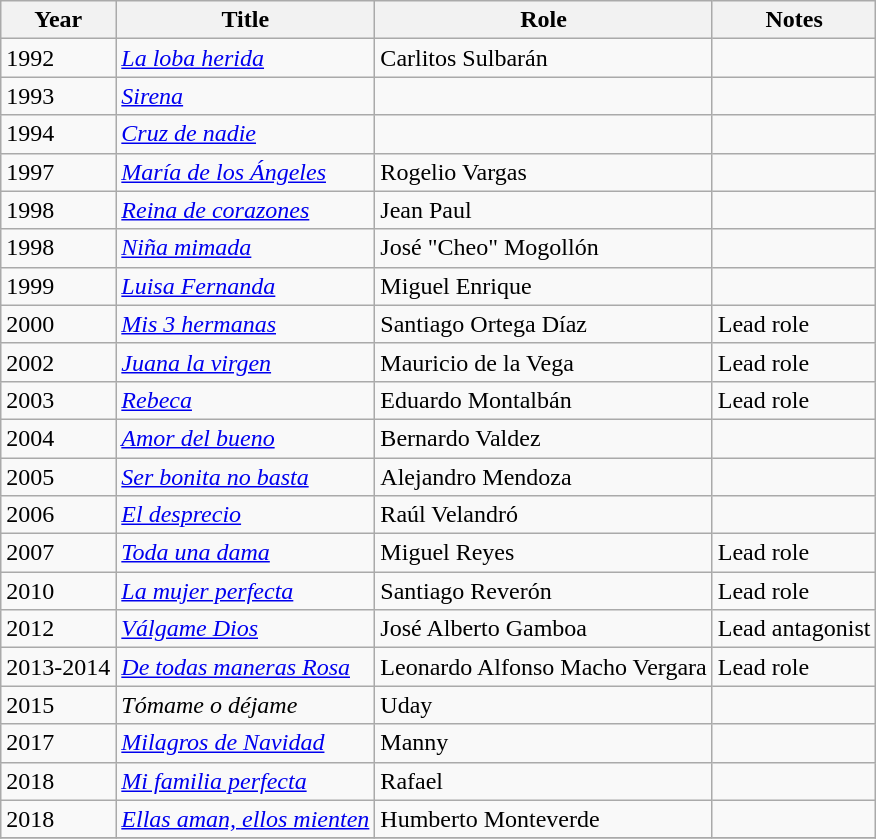<table class="wikitable sortable">
<tr>
<th>Year</th>
<th>Title</th>
<th>Role</th>
<th>Notes</th>
</tr>
<tr>
<td>1992</td>
<td><em><a href='#'>La loba herida</a></em></td>
<td>Carlitos Sulbarán</td>
<td></td>
</tr>
<tr>
<td>1993</td>
<td><em><a href='#'>Sirena</a></em></td>
<td></td>
<td></td>
</tr>
<tr>
<td>1994</td>
<td><em><a href='#'>Cruz de nadie</a></em></td>
<td></td>
<td></td>
</tr>
<tr>
<td>1997</td>
<td><em><a href='#'>María de los Ángeles</a></em></td>
<td>Rogelio Vargas</td>
<td></td>
</tr>
<tr>
<td>1998</td>
<td><em><a href='#'>Reina de corazones</a></em></td>
<td>Jean Paul</td>
<td></td>
</tr>
<tr>
<td>1998</td>
<td><em><a href='#'>Niña mimada</a></em></td>
<td>José "Cheo" Mogollón</td>
<td></td>
</tr>
<tr>
<td>1999</td>
<td><em><a href='#'>Luisa Fernanda</a></em></td>
<td>Miguel Enrique</td>
<td></td>
</tr>
<tr>
<td>2000</td>
<td><em><a href='#'>Mis 3 hermanas</a></em></td>
<td>Santiago Ortega Díaz</td>
<td>Lead role</td>
</tr>
<tr>
<td>2002</td>
<td><em><a href='#'>Juana la virgen</a></em></td>
<td>Mauricio de la Vega</td>
<td>Lead role</td>
</tr>
<tr>
<td>2003</td>
<td><em><a href='#'>Rebeca</a></em></td>
<td>Eduardo Montalbán</td>
<td>Lead role</td>
</tr>
<tr>
<td>2004</td>
<td><em><a href='#'>Amor del bueno</a></em></td>
<td>Bernardo Valdez</td>
<td></td>
</tr>
<tr>
<td>2005</td>
<td><em><a href='#'>Ser bonita no basta</a></em></td>
<td>Alejandro Mendoza</td>
<td></td>
</tr>
<tr>
<td>2006</td>
<td><em><a href='#'>El desprecio</a></em></td>
<td>Raúl Velandró</td>
<td></td>
</tr>
<tr>
<td>2007</td>
<td><em><a href='#'>Toda una dama</a></em></td>
<td>Miguel Reyes</td>
<td>Lead role</td>
</tr>
<tr>
<td>2010</td>
<td><em><a href='#'>La mujer perfecta</a></em></td>
<td>Santiago Reverón</td>
<td>Lead role</td>
</tr>
<tr>
<td>2012</td>
<td><em><a href='#'>Válgame Dios</a></em></td>
<td>José Alberto Gamboa</td>
<td>Lead antagonist</td>
</tr>
<tr>
<td>2013-2014</td>
<td><em><a href='#'>De todas maneras Rosa</a></em></td>
<td>Leonardo Alfonso Macho Vergara</td>
<td>Lead role</td>
</tr>
<tr>
<td>2015</td>
<td><em>Tómame o déjame</em></td>
<td>Uday</td>
<td></td>
</tr>
<tr>
<td>2017</td>
<td><em><a href='#'>Milagros de Navidad </a></em></td>
<td>Manny</td>
<td></td>
</tr>
<tr>
<td>2018</td>
<td><em><a href='#'>Mi familia perfecta</a></em></td>
<td>Rafael</td>
<td></td>
</tr>
<tr>
<td>2018</td>
<td><em><a href='#'>Ellas aman, ellos mienten</a></em></td>
<td>Humberto Monteverde</td>
<td></td>
</tr>
<tr>
</tr>
</table>
